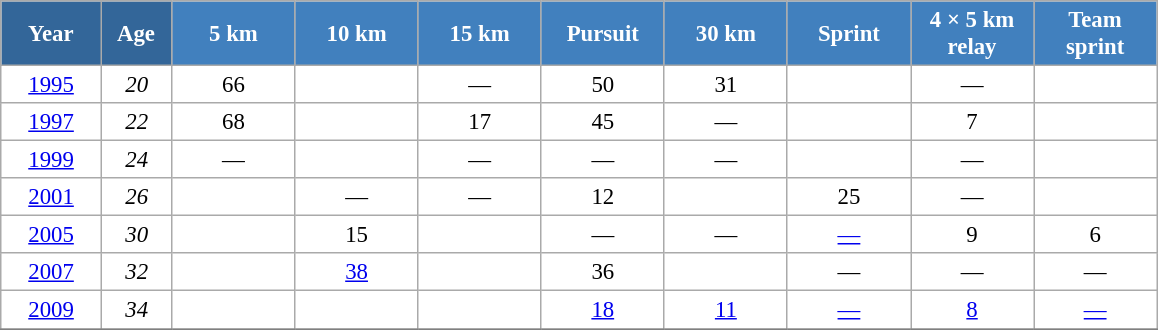<table class="wikitable" style="font-size:95%; text-align:center; border:grey solid 1px; border-collapse:collapse; background:#ffffff;">
<tr>
<th style="background-color:#369; color:white; width:60px;"> Year </th>
<th style="background-color:#369; color:white; width:40px;"> Age </th>
<th style="background-color:#4180be; color:white; width:75px;"> 5 km </th>
<th style="background-color:#4180be; color:white; width:75px;"> 10 km </th>
<th style="background-color:#4180be; color:white; width:75px;"> 15 km </th>
<th style="background-color:#4180be; color:white; width:75px;"> Pursuit </th>
<th style="background-color:#4180be; color:white; width:75px;"> 30 km </th>
<th style="background-color:#4180be; color:white; width:75px;"> Sprint </th>
<th style="background-color:#4180be; color:white; width:75px;"> 4 × 5 km <br> relay </th>
<th style="background-color:#4180be; color:white; width:75px;"> Team <br> sprint </th>
</tr>
<tr>
<td><a href='#'>1995</a></td>
<td><em>20</em></td>
<td>66</td>
<td></td>
<td>—</td>
<td>50</td>
<td>31</td>
<td></td>
<td>—</td>
<td></td>
</tr>
<tr>
<td><a href='#'>1997</a></td>
<td><em>22</em></td>
<td>68</td>
<td></td>
<td>17</td>
<td>45</td>
<td>—</td>
<td></td>
<td>7</td>
<td></td>
</tr>
<tr>
<td><a href='#'>1999</a></td>
<td><em>24</em></td>
<td>—</td>
<td></td>
<td>—</td>
<td>—</td>
<td>—</td>
<td></td>
<td>—</td>
<td></td>
</tr>
<tr>
<td><a href='#'>2001</a></td>
<td><em>26</em></td>
<td></td>
<td>—</td>
<td>—</td>
<td>12</td>
<td></td>
<td>25</td>
<td>—</td>
<td></td>
</tr>
<tr>
<td><a href='#'>2005</a></td>
<td><em>30</em></td>
<td></td>
<td>15</td>
<td></td>
<td>—</td>
<td>—</td>
<td><a href='#'>—</a></td>
<td>9</td>
<td>6</td>
</tr>
<tr>
<td><a href='#'>2007</a></td>
<td><em>32</em></td>
<td></td>
<td><a href='#'>38</a></td>
<td></td>
<td>36</td>
<td></td>
<td>—</td>
<td>—</td>
<td>—</td>
</tr>
<tr>
<td><a href='#'>2009</a></td>
<td><em>34</em></td>
<td></td>
<td><a href='#'></a></td>
<td></td>
<td><a href='#'>18</a></td>
<td><a href='#'>11</a></td>
<td><a href='#'>—</a></td>
<td><a href='#'>8</a></td>
<td><a href='#'>—</a></td>
</tr>
<tr>
</tr>
</table>
